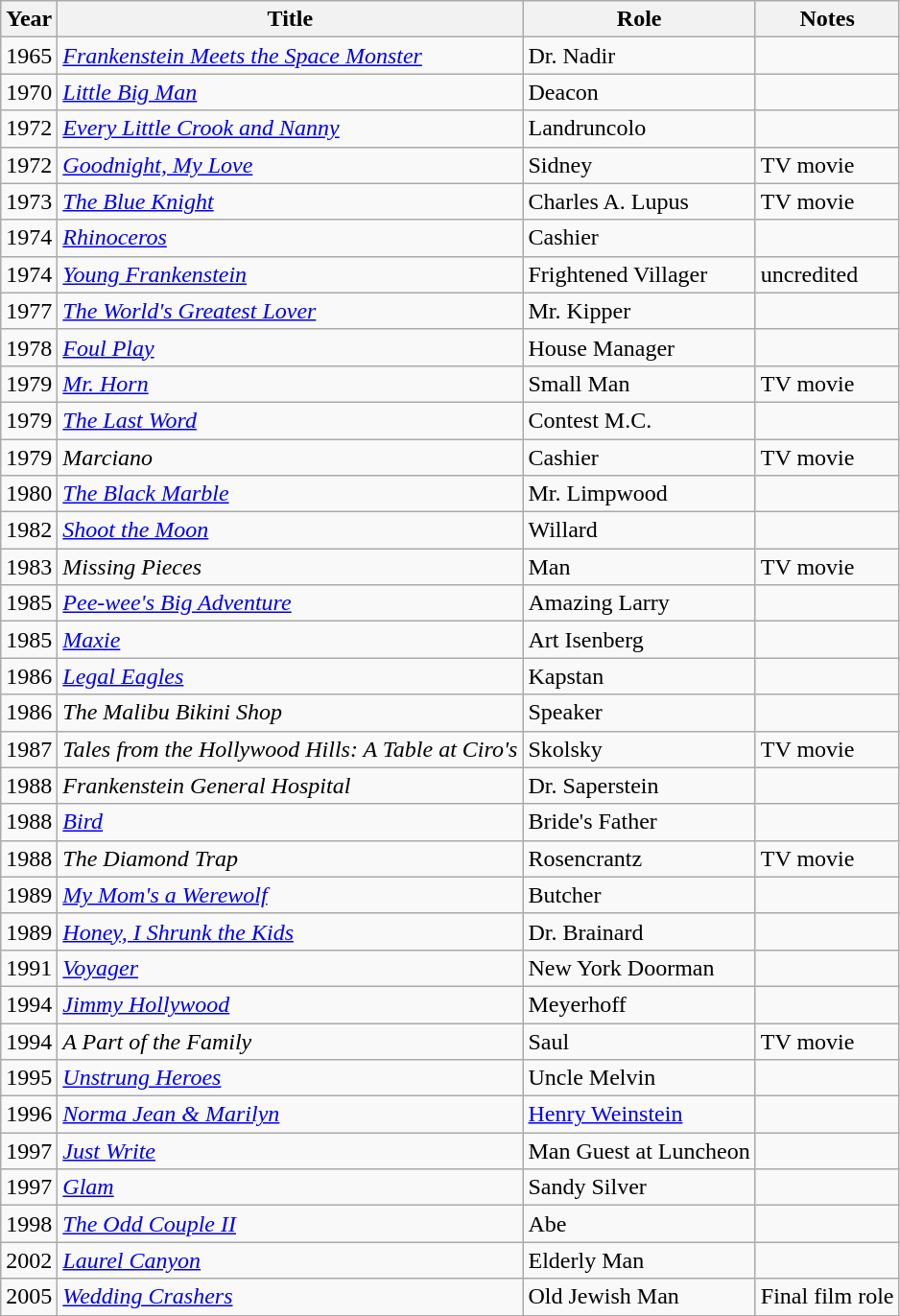<table class="wikitable">
<tr>
<th>Year</th>
<th>Title</th>
<th>Role</th>
<th>Notes</th>
</tr>
<tr>
<td>1965</td>
<td><em><a href='#'>Frankenstein Meets the Space Monster</a></em></td>
<td>Dr. Nadir</td>
<td></td>
</tr>
<tr>
<td>1970</td>
<td><em><a href='#'>Little Big Man</a></em></td>
<td>Deacon</td>
<td></td>
</tr>
<tr>
<td>1972</td>
<td><em><a href='#'>Every Little Crook and Nanny</a></em></td>
<td>Landruncolo</td>
<td></td>
</tr>
<tr>
<td>1972</td>
<td><em><a href='#'>Goodnight, My Love</a></em></td>
<td>Sidney</td>
<td>TV movie</td>
</tr>
<tr>
<td>1973</td>
<td><em><a href='#'>The Blue Knight</a></em></td>
<td>Charles A. Lupus</td>
<td>TV movie</td>
</tr>
<tr>
<td>1974</td>
<td><em><a href='#'>Rhinoceros</a></em></td>
<td>Cashier</td>
<td></td>
</tr>
<tr>
<td>1974</td>
<td><em><a href='#'>Young Frankenstein</a></em></td>
<td>Frightened Villager</td>
<td>uncredited</td>
</tr>
<tr>
<td>1977</td>
<td><em><a href='#'>The World's Greatest Lover</a></em></td>
<td>Mr. Kipper</td>
<td></td>
</tr>
<tr>
<td>1978</td>
<td><em><a href='#'>Foul Play</a></em></td>
<td>House Manager</td>
<td></td>
</tr>
<tr>
<td>1979</td>
<td><em><a href='#'>Mr. Horn</a></em></td>
<td>Small Man</td>
<td>TV movie</td>
</tr>
<tr>
<td>1979</td>
<td><em><a href='#'>The Last Word</a></em></td>
<td>Contest M.C.</td>
<td></td>
</tr>
<tr>
<td>1979</td>
<td><em>Marciano</em></td>
<td>Cashier</td>
<td>TV movie</td>
</tr>
<tr>
<td>1980</td>
<td><em><a href='#'>The Black Marble</a></em></td>
<td>Mr. Limpwood</td>
<td></td>
</tr>
<tr>
<td>1982</td>
<td><em><a href='#'>Shoot the Moon</a></em></td>
<td>Willard</td>
<td></td>
</tr>
<tr>
<td>1983</td>
<td><em>Missing Pieces</em></td>
<td>Man</td>
<td>TV movie</td>
</tr>
<tr>
<td>1985</td>
<td><em><a href='#'>Pee-wee's Big Adventure</a></em></td>
<td>Amazing Larry</td>
<td></td>
</tr>
<tr>
<td>1985</td>
<td><em><a href='#'>Maxie</a></em></td>
<td>Art Isenberg</td>
<td></td>
</tr>
<tr>
<td>1986</td>
<td><em><a href='#'>Legal Eagles</a></em></td>
<td>Kapstan</td>
<td></td>
</tr>
<tr>
<td>1986</td>
<td><em>The Malibu Bikini Shop</em></td>
<td>Speaker</td>
<td></td>
</tr>
<tr>
<td>1987</td>
<td><em>Tales from the Hollywood Hills: A Table at Ciro's</em></td>
<td>Skolsky</td>
<td>TV movie</td>
</tr>
<tr>
<td>1988</td>
<td><em>Frankenstein General Hospital</em></td>
<td>Dr. Saperstein</td>
<td></td>
</tr>
<tr>
<td>1988</td>
<td><em><a href='#'>Bird</a></em></td>
<td>Bride's Father</td>
<td></td>
</tr>
<tr>
<td>1988</td>
<td><em>The Diamond Trap</em></td>
<td>Rosencrantz</td>
<td>TV movie</td>
</tr>
<tr>
<td>1989</td>
<td><em><a href='#'>My Mom's a Werewolf</a></em></td>
<td>Butcher</td>
<td></td>
</tr>
<tr>
<td>1989</td>
<td><em><a href='#'>Honey, I Shrunk the Kids</a></em></td>
<td>Dr. Brainard</td>
<td></td>
</tr>
<tr>
<td>1991</td>
<td><em><a href='#'>Voyager</a></em></td>
<td>New York Doorman</td>
<td></td>
</tr>
<tr>
<td>1994</td>
<td><em><a href='#'>Jimmy Hollywood</a></em></td>
<td>Meyerhoff</td>
<td></td>
</tr>
<tr>
<td>1994</td>
<td><em>A Part of the Family</em></td>
<td>Saul</td>
<td>TV movie</td>
</tr>
<tr>
<td>1995</td>
<td><em><a href='#'>Unstrung Heroes</a></em></td>
<td>Uncle Melvin</td>
<td></td>
</tr>
<tr>
<td>1996</td>
<td><em><a href='#'>Norma Jean & Marilyn</a></em></td>
<td><a href='#'>Henry Weinstein</a></td>
<td></td>
</tr>
<tr>
<td>1997</td>
<td><em><a href='#'>Just Write</a></em></td>
<td>Man Guest at Luncheon</td>
<td></td>
</tr>
<tr>
<td>1997</td>
<td><em><a href='#'>Glam</a></em></td>
<td>Sandy Silver</td>
<td></td>
</tr>
<tr>
<td>1998</td>
<td><em><a href='#'>The Odd Couple II</a></em></td>
<td>Abe</td>
<td></td>
</tr>
<tr>
<td>2002</td>
<td><em><a href='#'>Laurel Canyon</a></em></td>
<td>Elderly Man</td>
<td></td>
</tr>
<tr>
<td>2005</td>
<td><em><a href='#'>Wedding Crashers</a></em></td>
<td>Old Jewish Man</td>
<td>Final film role</td>
</tr>
</table>
